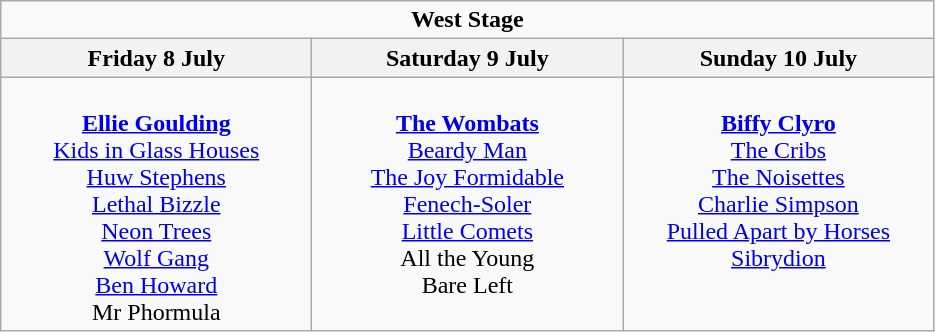<table class="wikitable">
<tr>
<td colspan="3" align="center"><strong>West Stage</strong></td>
</tr>
<tr>
<th>Friday 8 July</th>
<th>Saturday 9 July</th>
<th>Sunday 10 July</th>
</tr>
<tr>
<td valign="top" align="center" width=200><br><strong><a href='#'>Ellie Goulding</a></strong>
<br> <a href='#'>Kids in Glass Houses</a>
<br> <a href='#'>Huw Stephens</a>
<br> <a href='#'>Lethal Bizzle</a>
<br> <a href='#'>Neon Trees</a>
<br> <a href='#'>Wolf Gang</a>
<br> <a href='#'>Ben Howard</a>
<br> Mr Phormula</td>
<td valign="top" align="center" width=200><br><strong><a href='#'>The Wombats</a></strong>
<br> <a href='#'>Beardy Man</a>
<br> <a href='#'>The Joy Formidable</a>
<br> <a href='#'>Fenech-Soler</a>
<br> <a href='#'>Little Comets</a>
<br> All the Young
<br> Bare Left</td>
<td valign="top" align="center" width=200><br><strong><a href='#'>Biffy Clyro</a></strong>
<br> <a href='#'>The Cribs</a>
<br> <a href='#'>The Noisettes</a>
<br> <a href='#'>Charlie Simpson</a>
<br> <a href='#'>Pulled Apart by Horses</a>
<br> <a href='#'>Sibrydion</a></td>
</tr>
</table>
